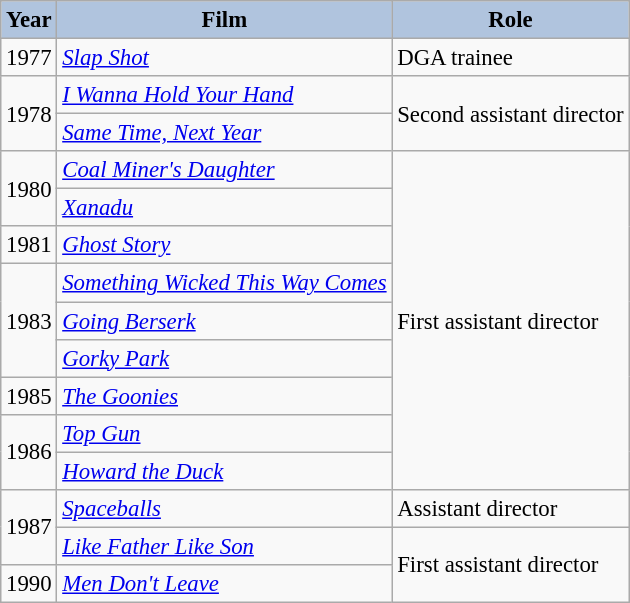<table class="wikitable" style="font-size:95%;">
<tr>
<th style="background:#B0C4DE;">Year</th>
<th style="background:#B0C4DE;">Film</th>
<th style="background:#B0C4DE;">Role</th>
</tr>
<tr>
<td>1977</td>
<td><em><a href='#'>Slap Shot</a></em></td>
<td>DGA trainee</td>
</tr>
<tr>
<td rowspan=2>1978</td>
<td><em><a href='#'>I Wanna Hold Your Hand</a></em></td>
<td rowspan=2>Second assistant director</td>
</tr>
<tr>
<td><em><a href='#'>Same Time, Next Year</a></em></td>
</tr>
<tr>
<td rowspan=2>1980</td>
<td><em><a href='#'>Coal Miner's Daughter</a></em></td>
<td rowspan=9>First assistant director</td>
</tr>
<tr>
<td><em><a href='#'>Xanadu</a></em></td>
</tr>
<tr>
<td>1981</td>
<td><em><a href='#'>Ghost Story</a></em></td>
</tr>
<tr>
<td rowspan=3>1983</td>
<td><em><a href='#'>Something Wicked This Way Comes</a></em></td>
</tr>
<tr>
<td><em><a href='#'>Going Berserk</a></em></td>
</tr>
<tr>
<td><em><a href='#'>Gorky Park</a></em></td>
</tr>
<tr>
<td>1985</td>
<td><em><a href='#'>The Goonies</a></em></td>
</tr>
<tr>
<td rowspan=2>1986</td>
<td><em><a href='#'>Top Gun</a></em></td>
</tr>
<tr>
<td><em><a href='#'>Howard the Duck</a></em></td>
</tr>
<tr>
<td rowspan=2>1987</td>
<td><em><a href='#'>Spaceballs</a></em></td>
<td>Assistant director</td>
</tr>
<tr>
<td><em><a href='#'>Like Father Like Son</a></em></td>
<td rowspan=2>First assistant director</td>
</tr>
<tr>
<td>1990</td>
<td><em><a href='#'>Men Don't Leave</a></em></td>
</tr>
</table>
